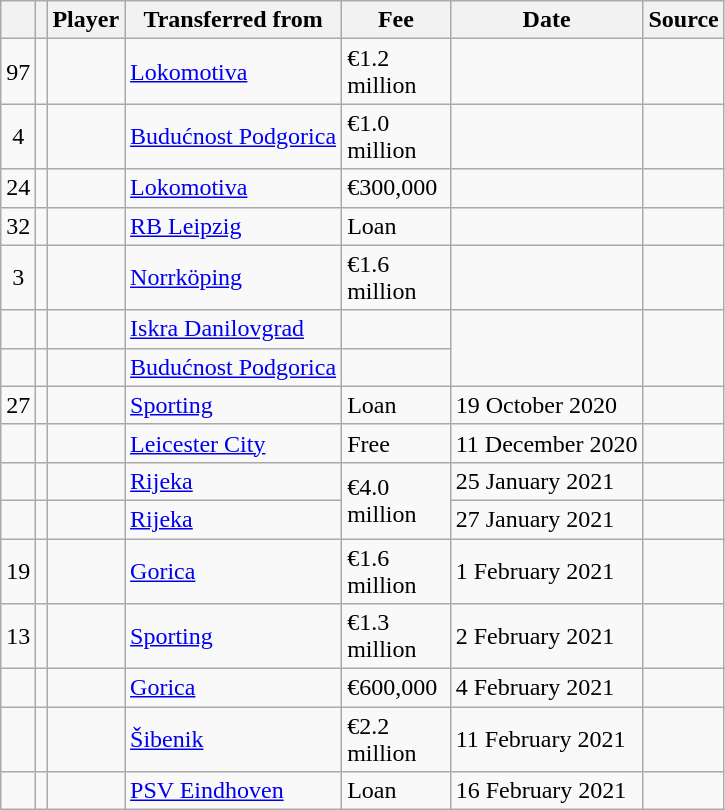<table class="wikitable plainrowheaders sortable">
<tr>
<th></th>
<th></th>
<th scope=col>Player</th>
<th>Transferred from</th>
<th !scope=col; style="width: 65px;">Fee</th>
<th scope=col>Date</th>
<th scope=col>Source</th>
</tr>
<tr>
<td align=center>97</td>
<td align=center></td>
<td></td>
<td> <a href='#'>Lokomotiva</a></td>
<td>€1.2 million</td>
<td></td>
<td></td>
</tr>
<tr>
<td align=center>4</td>
<td align=center></td>
<td></td>
<td> <a href='#'>Budućnost Podgorica</a></td>
<td>€1.0 million</td>
<td></td>
<td></td>
</tr>
<tr>
<td align=center>24</td>
<td align=center></td>
<td></td>
<td> <a href='#'>Lokomotiva</a></td>
<td>€300,000</td>
<td></td>
<td></td>
</tr>
<tr>
<td align=center>32</td>
<td align=center></td>
<td></td>
<td> <a href='#'>RB Leipzig</a></td>
<td>Loan</td>
<td></td>
<td></td>
</tr>
<tr>
<td align=center>3</td>
<td align=center></td>
<td></td>
<td> <a href='#'>Norrköping</a></td>
<td>€1.6 million</td>
<td></td>
<td></td>
</tr>
<tr>
<td align=center></td>
<td align=center></td>
<td></td>
<td> <a href='#'>Iskra Danilovgrad</a></td>
<td></td>
<td rowspan="2"></td>
<td rowspan=2></td>
</tr>
<tr>
<td align=center></td>
<td align=center></td>
<td></td>
<td> <a href='#'>Budućnost Podgorica</a></td>
<td></td>
</tr>
<tr>
<td align=center>27</td>
<td align=center></td>
<td></td>
<td> <a href='#'>Sporting</a></td>
<td>Loan</td>
<td>19 October 2020</td>
<td></td>
</tr>
<tr>
<td align=center></td>
<td align=center></td>
<td></td>
<td> <a href='#'>Leicester City</a></td>
<td>Free</td>
<td>11 December 2020</td>
<td></td>
</tr>
<tr>
<td align=center></td>
<td align=center></td>
<td></td>
<td> <a href='#'>Rijeka</a></td>
<td rowspan=2>€4.0 million</td>
<td>25 January 2021</td>
<td></td>
</tr>
<tr>
<td align=center></td>
<td align=center></td>
<td></td>
<td> <a href='#'>Rijeka</a></td>
<td>27 January 2021</td>
<td></td>
</tr>
<tr>
<td align=center>19</td>
<td align=center></td>
<td></td>
<td> <a href='#'>Gorica</a></td>
<td>€1.6 million</td>
<td>1 February 2021</td>
<td></td>
</tr>
<tr>
<td align=center>13</td>
<td align=center></td>
<td></td>
<td> <a href='#'>Sporting</a></td>
<td>€1.3 million</td>
<td>2 February 2021</td>
<td></td>
</tr>
<tr>
<td align=center></td>
<td align=center></td>
<td></td>
<td> <a href='#'>Gorica</a></td>
<td>€600,000</td>
<td>4 February 2021</td>
<td></td>
</tr>
<tr>
<td align=center></td>
<td align=center></td>
<td></td>
<td> <a href='#'>Šibenik</a></td>
<td>€2.2 million</td>
<td>11 February 2021</td>
<td></td>
</tr>
<tr>
<td align=center></td>
<td align=center></td>
<td></td>
<td> <a href='#'>PSV Eindhoven</a></td>
<td>Loan</td>
<td>16 February 2021</td>
<td></td>
</tr>
</table>
